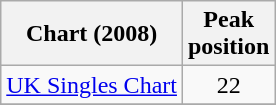<table class="wikitable">
<tr>
<th>Chart (2008)</th>
<th>Peak<br>position</th>
</tr>
<tr>
<td><a href='#'>UK Singles Chart</a></td>
<td align="center">22</td>
</tr>
<tr>
</tr>
</table>
